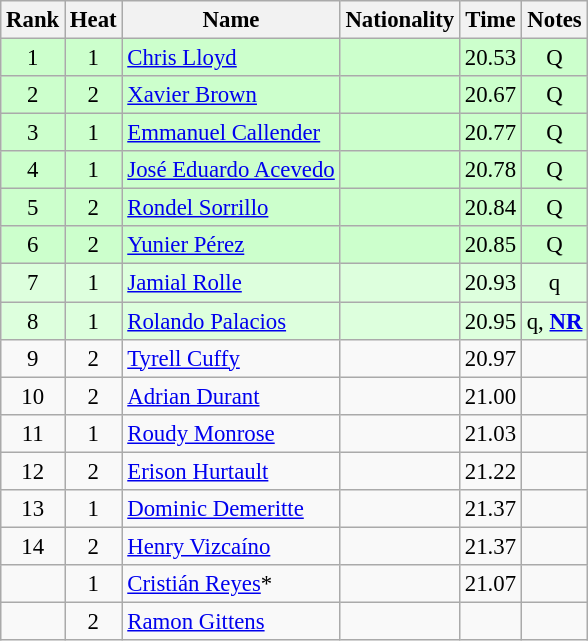<table class="wikitable sortable" style="text-align:center; font-size:95%">
<tr>
<th>Rank</th>
<th>Heat</th>
<th>Name</th>
<th>Nationality</th>
<th>Time</th>
<th>Notes</th>
</tr>
<tr bgcolor=ccffcc>
<td>1</td>
<td>1</td>
<td align=left><a href='#'>Chris Lloyd</a></td>
<td align=left></td>
<td>20.53</td>
<td>Q</td>
</tr>
<tr bgcolor=ccffcc>
<td>2</td>
<td>2</td>
<td align=left><a href='#'>Xavier Brown</a></td>
<td align=left></td>
<td>20.67</td>
<td>Q</td>
</tr>
<tr bgcolor=ccffcc>
<td>3</td>
<td>1</td>
<td align=left><a href='#'>Emmanuel Callender</a></td>
<td align=left></td>
<td>20.77</td>
<td>Q</td>
</tr>
<tr bgcolor=ccffcc>
<td>4</td>
<td>1</td>
<td align=left><a href='#'>José Eduardo Acevedo</a></td>
<td align=left></td>
<td>20.78</td>
<td>Q</td>
</tr>
<tr bgcolor=ccffcc>
<td>5</td>
<td>2</td>
<td align=left><a href='#'>Rondel Sorrillo</a></td>
<td align=left></td>
<td>20.84</td>
<td>Q</td>
</tr>
<tr bgcolor=ccffcc>
<td>6</td>
<td>2</td>
<td align=left><a href='#'>Yunier Pérez</a></td>
<td align=left></td>
<td>20.85</td>
<td>Q</td>
</tr>
<tr bgcolor=ddffdd>
<td>7</td>
<td>1</td>
<td align=left><a href='#'>Jamial Rolle</a></td>
<td align=left></td>
<td>20.93</td>
<td>q</td>
</tr>
<tr bgcolor=ddffdd>
<td>8</td>
<td>1</td>
<td align=left><a href='#'>Rolando Palacios</a></td>
<td align=left></td>
<td>20.95</td>
<td>q, <strong><a href='#'>NR</a></strong></td>
</tr>
<tr>
<td>9</td>
<td>2</td>
<td align=left><a href='#'>Tyrell Cuffy</a></td>
<td align=left></td>
<td>20.97</td>
<td></td>
</tr>
<tr>
<td>10</td>
<td>2</td>
<td align=left><a href='#'>Adrian Durant</a></td>
<td align=left></td>
<td>21.00</td>
<td></td>
</tr>
<tr>
<td>11</td>
<td>1</td>
<td align=left><a href='#'>Roudy Monrose</a></td>
<td align=left></td>
<td>21.03</td>
<td></td>
</tr>
<tr>
<td>12</td>
<td>2</td>
<td align=left><a href='#'>Erison Hurtault</a></td>
<td align=left></td>
<td>21.22</td>
<td></td>
</tr>
<tr>
<td>13</td>
<td>1</td>
<td align=left><a href='#'>Dominic Demeritte</a></td>
<td align=left></td>
<td>21.37</td>
<td></td>
</tr>
<tr>
<td>14</td>
<td>2</td>
<td align=left><a href='#'>Henry Vizcaíno</a></td>
<td align=left></td>
<td>21.37</td>
<td></td>
</tr>
<tr>
<td></td>
<td>1</td>
<td align=left><a href='#'>Cristián Reyes</a>*</td>
<td align=left></td>
<td>21.07</td>
<td></td>
</tr>
<tr>
<td></td>
<td>2</td>
<td align=left><a href='#'>Ramon Gittens</a></td>
<td align=left></td>
<td></td>
<td></td>
</tr>
</table>
